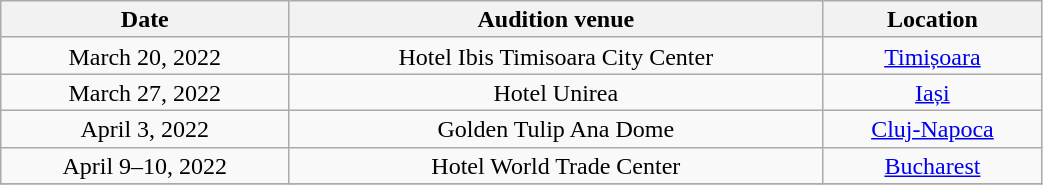<table class="wikitable" style="text-align:center; line-height:17px; width:55%;">
<tr>
<th>Date</th>
<th>Audition venue</th>
<th>Location</th>
</tr>
<tr>
<td>March 20, 2022</td>
<td>Hotel Ibis Timisoara City Center</td>
<td><a href='#'>Timișoara</a></td>
</tr>
<tr>
<td>March 27, 2022</td>
<td>Hotel Unirea</td>
<td><a href='#'>Iași</a></td>
</tr>
<tr>
<td>April 3, 2022</td>
<td>Golden Tulip Ana Dome</td>
<td><a href='#'>Cluj-Napoca</a></td>
</tr>
<tr>
<td>April 9–10, 2022</td>
<td>Hotel World Trade Center</td>
<td><a href='#'>Bucharest</a></td>
</tr>
<tr>
</tr>
</table>
